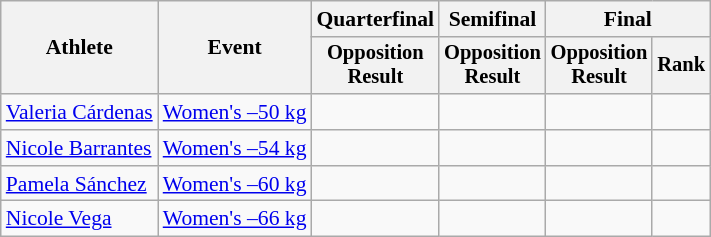<table class=wikitable style=font-size:90%;text-align:center>
<tr>
<th rowspan=2>Athlete</th>
<th rowspan=2>Event</th>
<th>Quarterfinal</th>
<th>Semifinal</th>
<th colspan=2>Final</th>
</tr>
<tr style=font-size:95%>
<th>Opposition<br>Result</th>
<th>Opposition<br>Result</th>
<th>Opposition<br>Result</th>
<th>Rank</th>
</tr>
<tr>
<td align=left><a href='#'>Valeria Cárdenas</a></td>
<td align=left><a href='#'>Women's –50 kg</a></td>
<td></td>
<td></td>
<td></td>
<td></td>
</tr>
<tr>
<td align=left><a href='#'>Nicole Barrantes</a></td>
<td align=left><a href='#'>Women's –54 kg</a></td>
<td></td>
<td></td>
<td></td>
<td></td>
</tr>
<tr>
<td align=left><a href='#'>Pamela Sánchez</a></td>
<td align=left><a href='#'>Women's –60 kg</a></td>
<td></td>
<td></td>
<td></td>
<td></td>
</tr>
<tr>
<td align=left><a href='#'>Nicole Vega</a></td>
<td align=left><a href='#'>Women's –66 kg</a></td>
<td></td>
<td></td>
<td></td>
<td></td>
</tr>
</table>
